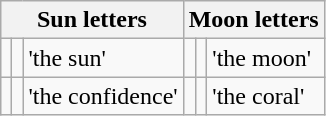<table class="wikitable">
<tr>
<th colspan="3">Sun letters</th>
<th colspan="3">Moon letters</th>
</tr>
<tr>
<td><span></span></td>
<td><em></em></td>
<td>'the sun'</td>
<td><span></span></td>
<td><em></em></td>
<td>'the moon'</td>
</tr>
<tr>
<td><span></span></td>
<td><em></em></td>
<td>'the confidence'</td>
<td><span></span></td>
<td><em></em></td>
<td>'the coral'</td>
</tr>
</table>
